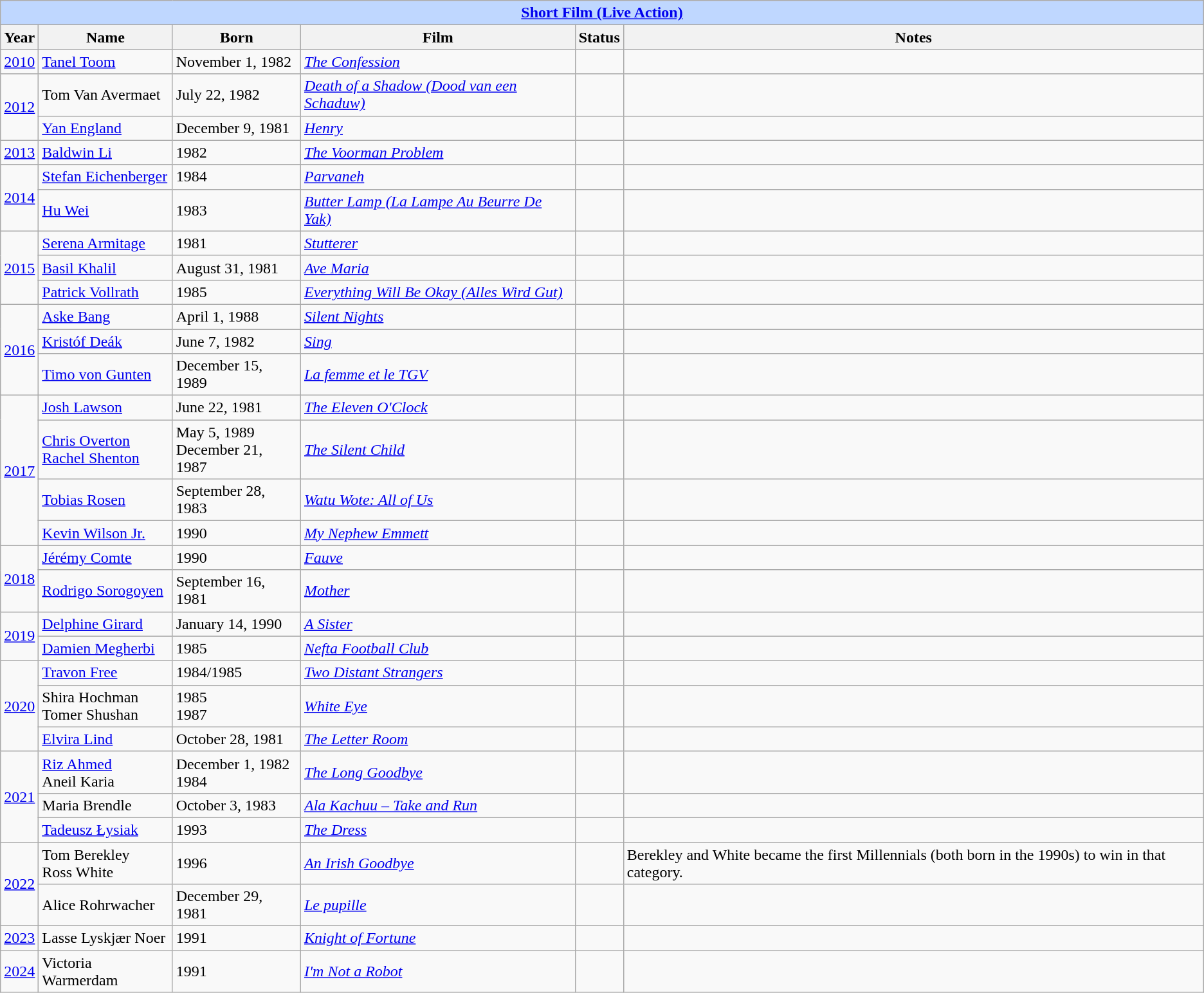<table class="wikitable plainrowheaders">
<tr style="background:#bfd7ff;">
<td colspan="6" style="text-align:center;"><strong><a href='#'>Short Film (Live Action)</a></strong></td>
</tr>
<tr style="background:#ebf5ff;">
<th>Year</th>
<th>Name</th>
<th>Born</th>
<th>Film</th>
<th>Status</th>
<th>Notes</th>
</tr>
<tr>
<td><a href='#'>2010</a><br></td>
<td><a href='#'>Tanel Toom</a></td>
<td>November 1, 1982</td>
<td><em><a href='#'>The Confession</a></em></td>
<td></td>
<td></td>
</tr>
<tr>
<td rowspan="2"><a href='#'>2012</a><br></td>
<td>Tom Van Avermaet</td>
<td>July 22, 1982</td>
<td><em><a href='#'>Death of a Shadow (Dood van een Schaduw)</a></em></td>
<td></td>
<td></td>
</tr>
<tr>
<td><a href='#'>Yan England</a></td>
<td>December 9, 1981</td>
<td><em><a href='#'>Henry</a></em></td>
<td></td>
<td></td>
</tr>
<tr>
<td><a href='#'>2013</a><br></td>
<td><a href='#'>Baldwin Li</a></td>
<td>1982</td>
<td><em><a href='#'>The Voorman Problem</a></em></td>
<td></td>
<td></td>
</tr>
<tr>
<td rowspan="2"><a href='#'>2014</a><br></td>
<td><a href='#'>Stefan Eichenberger</a></td>
<td>1984</td>
<td><em><a href='#'>Parvaneh</a></em></td>
<td></td>
<td></td>
</tr>
<tr>
<td><a href='#'>Hu Wei</a></td>
<td>1983</td>
<td><em><a href='#'>Butter Lamp (La Lampe Au Beurre De Yak)</a></em></td>
<td></td>
<td></td>
</tr>
<tr>
<td rowspan="3"><a href='#'>2015</a><br></td>
<td><a href='#'>Serena Armitage</a></td>
<td>1981</td>
<td><em><a href='#'>Stutterer</a></em></td>
<td></td>
<td></td>
</tr>
<tr>
<td><a href='#'>Basil Khalil</a></td>
<td>August 31, 1981</td>
<td><em><a href='#'>Ave Maria</a></em></td>
<td></td>
<td></td>
</tr>
<tr>
<td><a href='#'>Patrick Vollrath</a></td>
<td>1985</td>
<td><em><a href='#'>Everything Will Be Okay (Alles Wird Gut)</a></em></td>
<td></td>
<td></td>
</tr>
<tr>
<td rowspan="3"><a href='#'>2016</a><br></td>
<td><a href='#'>Aske Bang</a></td>
<td>April 1, 1988</td>
<td><em><a href='#'>Silent Nights</a></em></td>
<td></td>
<td></td>
</tr>
<tr>
<td><a href='#'>Kristóf Deák</a></td>
<td>June 7, 1982</td>
<td><em><a href='#'>Sing</a></em></td>
<td></td>
<td></td>
</tr>
<tr>
<td><a href='#'>Timo von Gunten</a></td>
<td>December 15, 1989</td>
<td><em><a href='#'>La femme et le TGV</a></em></td>
<td></td>
<td></td>
</tr>
<tr>
<td rowspan="4"><a href='#'>2017</a><br></td>
<td><a href='#'>Josh Lawson</a></td>
<td>June 22, 1981</td>
<td><em><a href='#'>The Eleven O'Clock</a></em></td>
<td></td>
<td></td>
</tr>
<tr>
<td><a href='#'>Chris Overton</a><br><a href='#'>Rachel Shenton</a></td>
<td>May 5, 1989<br>December 21, 1987</td>
<td><em><a href='#'>The Silent Child</a></em></td>
<td></td>
<td></td>
</tr>
<tr>
<td><a href='#'>Tobias Rosen</a></td>
<td>September 28, 1983</td>
<td><em><a href='#'>Watu Wote: All of Us</a></em></td>
<td></td>
<td></td>
</tr>
<tr>
<td><a href='#'>Kevin Wilson Jr.</a></td>
<td>1990</td>
<td><em><a href='#'>My Nephew Emmett</a></em></td>
<td></td>
<td></td>
</tr>
<tr>
<td rowspan="2"><a href='#'>2018</a><br></td>
<td><a href='#'>Jérémy Comte</a></td>
<td>1990</td>
<td><em><a href='#'>Fauve</a></em></td>
<td></td>
<td></td>
</tr>
<tr>
<td><a href='#'>Rodrigo Sorogoyen</a></td>
<td>September 16, 1981</td>
<td><em><a href='#'>Mother</a></em></td>
<td></td>
<td></td>
</tr>
<tr>
<td rowspan="2"><a href='#'>2019</a><br></td>
<td><a href='#'>Delphine Girard</a></td>
<td>January 14, 1990</td>
<td><em><a href='#'>A Sister</a></em></td>
<td></td>
<td></td>
</tr>
<tr>
<td><a href='#'>Damien Megherbi</a></td>
<td>1985</td>
<td><em><a href='#'>Nefta Football Club</a></em></td>
<td></td>
<td></td>
</tr>
<tr>
<td rowspan="3"><a href='#'>2020</a><br></td>
<td><a href='#'>Travon Free</a></td>
<td>1984/1985</td>
<td><em><a href='#'>Two Distant Strangers</a></em></td>
<td></td>
<td></td>
</tr>
<tr>
<td>Shira Hochman<br>Tomer Shushan</td>
<td>1985<br>1987</td>
<td><em><a href='#'>White Eye</a></em></td>
<td></td>
<td></td>
</tr>
<tr>
<td><a href='#'>Elvira Lind</a></td>
<td>October 28, 1981</td>
<td><em><a href='#'>The Letter Room</a></em></td>
<td></td>
<td></td>
</tr>
<tr>
<td rowspan="3"><a href='#'>2021</a><br></td>
<td><a href='#'>Riz Ahmed</a><br>Aneil Karia</td>
<td>December 1, 1982<br>1984</td>
<td><em><a href='#'>The Long Goodbye</a></em></td>
<td></td>
<td></td>
</tr>
<tr>
<td>Maria Brendle</td>
<td>October 3, 1983</td>
<td><em><a href='#'>Ala Kachuu – Take and Run</a></em></td>
<td></td>
<td></td>
</tr>
<tr>
<td><a href='#'>Tadeusz Łysiak</a></td>
<td>1993</td>
<td><em><a href='#'>The Dress</a></em></td>
<td></td>
<td></td>
</tr>
<tr>
<td rowspan="2"><a href='#'>2022</a><br></td>
<td>Tom Berekley<br>Ross White</td>
<td>1996</td>
<td><em><a href='#'>An Irish Goodbye</a></em></td>
<td></td>
<td>Berekley and White became the first Millennials (both born in the 1990s) to win in that category.</td>
</tr>
<tr>
<td>Alice Rohrwacher</td>
<td>December 29, 1981</td>
<td><em><a href='#'>Le pupille</a></em></td>
<td></td>
<td></td>
</tr>
<tr>
<td><a href='#'>2023</a><br></td>
<td>Lasse Lyskjær Noer</td>
<td>1991</td>
<td><em><a href='#'>Knight of Fortune</a></em></td>
<td></td>
<td></td>
</tr>
<tr>
<td><a href='#'>2024</a><br></td>
<td>Victoria Warmerdam</td>
<td>1991</td>
<td><em><a href='#'>I'm Not a Robot</a></em></td>
<td></td>
<td></td>
</tr>
</table>
